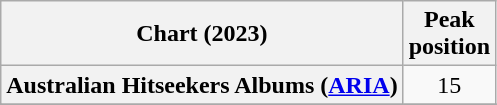<table class="wikitable sortable plainrowheaders" style="text-align:center;">
<tr>
<th scope="col">Chart (2023)</th>
<th scope="col">Peak<br>position</th>
</tr>
<tr>
<th scope="row">Australian Hitseekers Albums (<a href='#'>ARIA</a>)</th>
<td>15</td>
</tr>
<tr>
</tr>
<tr>
</tr>
<tr>
</tr>
<tr>
</tr>
<tr>
</tr>
<tr>
</tr>
</table>
